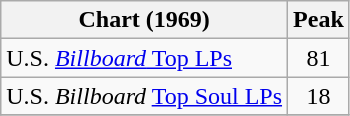<table class="wikitable">
<tr>
<th>Chart (1969)</th>
<th>Peak</th>
</tr>
<tr>
<td>U.S. <a href='#'><em>Billboard</em> Top LPs</a></td>
<td align="center">81</td>
</tr>
<tr>
<td>U.S. <em>Billboard</em> <a href='#'>Top Soul LPs</a></td>
<td align="center">18</td>
</tr>
<tr>
</tr>
</table>
